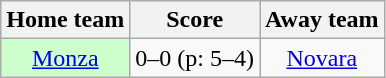<table class="wikitable" style="text-align: center">
<tr>
<th>Home team</th>
<th>Score</th>
<th>Away team</th>
</tr>
<tr>
<td bgcolor="ccffcc"><a href='#'>Monza</a></td>
<td>0–0 (p: 5–4)</td>
<td><a href='#'>Novara</a></td>
</tr>
</table>
